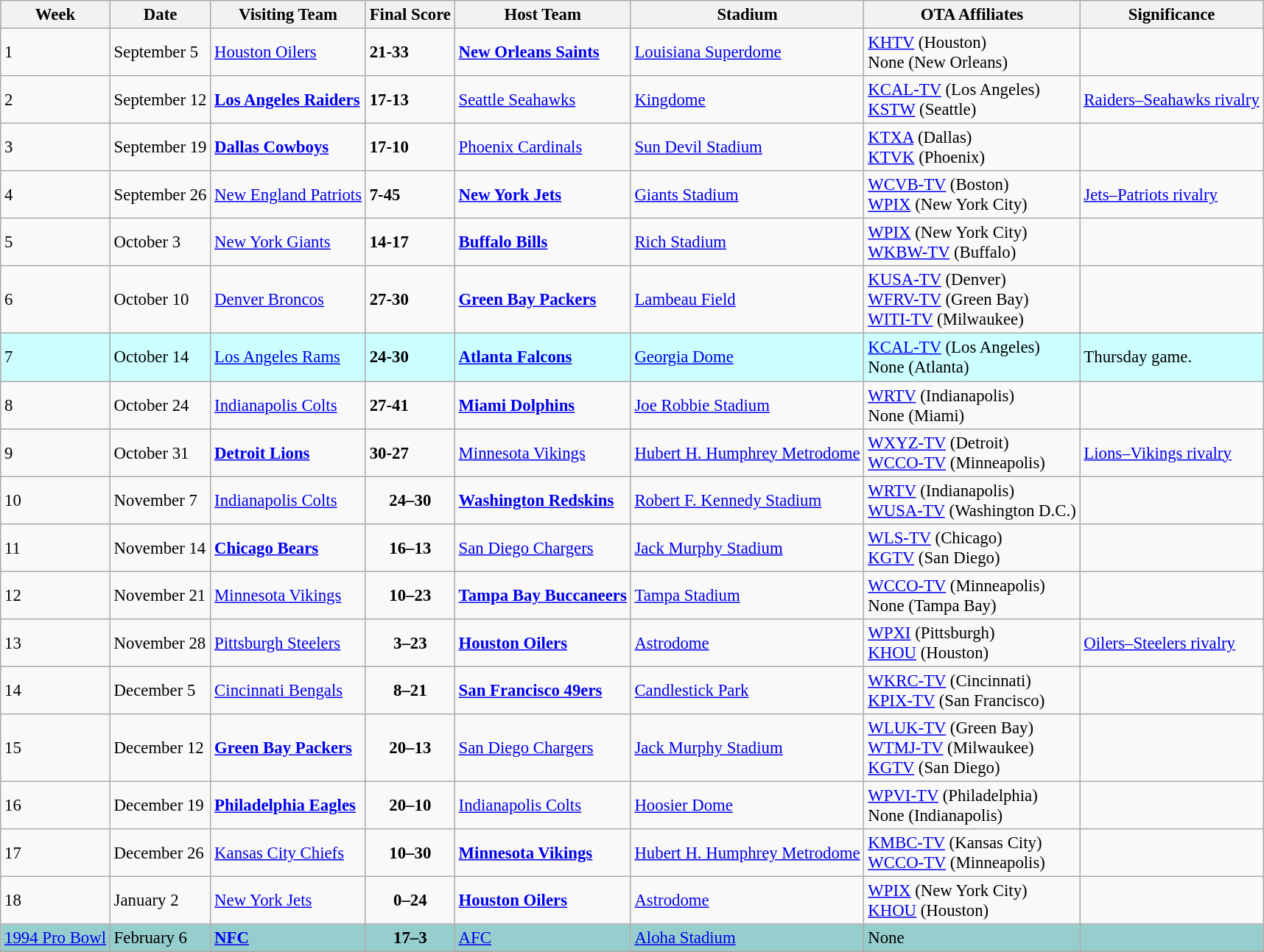<table class="wikitable" style="font-size: 95%;">
<tr>
<th>Week</th>
<th>Date</th>
<th>Visiting Team</th>
<th>Final Score</th>
<th>Host Team</th>
<th>Stadium</th>
<th>OTA Affiliates</th>
<th>Significance</th>
</tr>
<tr>
<td>1</td>
<td>September 5</td>
<td><a href='#'>Houston Oilers</a></td>
<td><strong>21-33</strong></td>
<td><strong><a href='#'>New Orleans Saints</a></strong></td>
<td><a href='#'>Louisiana Superdome</a></td>
<td><a href='#'>KHTV</a> (Houston)<br>None (New Orleans)</td>
<td></td>
</tr>
<tr>
<td>2</td>
<td>September 12</td>
<td><strong><a href='#'>Los Angeles Raiders</a></strong></td>
<td><strong>17-13</strong></td>
<td><a href='#'>Seattle Seahawks</a></td>
<td><a href='#'>Kingdome</a></td>
<td><a href='#'>KCAL-TV</a> (Los Angeles)<br><a href='#'>KSTW</a> (Seattle)</td>
<td><a href='#'>Raiders–Seahawks rivalry</a></td>
</tr>
<tr>
<td>3</td>
<td>September 19</td>
<td><strong><a href='#'>Dallas Cowboys</a></strong></td>
<td><strong>17-10</strong></td>
<td><a href='#'>Phoenix Cardinals</a></td>
<td><a href='#'>Sun Devil Stadium</a></td>
<td><a href='#'>KTXA</a> (Dallas)<br><a href='#'>KTVK</a> (Phoenix)</td>
<td></td>
</tr>
<tr>
<td>4</td>
<td>September 26</td>
<td><a href='#'>New England Patriots</a></td>
<td><strong>7-45</strong></td>
<td><strong><a href='#'>New York Jets</a></strong></td>
<td><a href='#'>Giants Stadium</a></td>
<td><a href='#'>WCVB-TV</a> (Boston)<br><a href='#'>WPIX</a> (New York City)</td>
<td><a href='#'>Jets–Patriots rivalry</a></td>
</tr>
<tr>
<td>5</td>
<td>October 3</td>
<td><a href='#'>New York Giants</a></td>
<td><strong>14-17</strong></td>
<td><strong><a href='#'>Buffalo Bills</a></strong></td>
<td><a href='#'>Rich Stadium</a></td>
<td><a href='#'>WPIX</a> (New York City)<br><a href='#'>WKBW-TV</a> (Buffalo)</td>
<td></td>
</tr>
<tr>
<td>6</td>
<td>October 10</td>
<td><a href='#'>Denver Broncos</a></td>
<td><strong>27-30</strong></td>
<td><strong><a href='#'>Green Bay Packers</a></strong></td>
<td><a href='#'>Lambeau Field</a></td>
<td><a href='#'>KUSA-TV</a> (Denver)<br><a href='#'>WFRV-TV</a> (Green Bay)<br><a href='#'>WITI-TV</a> (Milwaukee)</td>
<td></td>
</tr>
<tr bgcolor="#ccffff">
<td>7</td>
<td>October 14</td>
<td><a href='#'>Los Angeles Rams</a></td>
<td><strong>24-30</strong></td>
<td><strong><a href='#'>Atlanta Falcons</a></strong></td>
<td><a href='#'>Georgia Dome</a></td>
<td><a href='#'>KCAL-TV</a> (Los Angeles)<br>None (Atlanta)</td>
<td>Thursday game.</td>
</tr>
<tr>
<td>8</td>
<td>October 24</td>
<td><a href='#'>Indianapolis Colts</a></td>
<td><strong>27-41</strong></td>
<td><strong><a href='#'>Miami Dolphins</a></strong></td>
<td><a href='#'>Joe Robbie Stadium</a></td>
<td><a href='#'>WRTV</a> (Indianapolis)<br>None (Miami)</td>
<td></td>
</tr>
<tr>
<td>9</td>
<td>October 31</td>
<td><strong><a href='#'>Detroit Lions</a></strong></td>
<td><strong>30-27</strong></td>
<td><a href='#'>Minnesota Vikings</a></td>
<td><a href='#'>Hubert H. Humphrey Metrodome</a></td>
<td><a href='#'>WXYZ-TV</a> (Detroit)<br><a href='#'>WCCO-TV</a> (Minneapolis)</td>
<td><a href='#'>Lions–Vikings rivalry</a></td>
</tr>
<tr>
<td>10</td>
<td>November 7</td>
<td><a href='#'>Indianapolis Colts</a></td>
<td align="center"><strong>24–30</strong></td>
<td><strong><a href='#'>Washington Redskins</a></strong></td>
<td><a href='#'>Robert F. Kennedy Stadium</a></td>
<td><a href='#'>WRTV</a> (Indianapolis)<br><a href='#'>WUSA-TV</a> (Washington D.C.)</td>
<td></td>
</tr>
<tr>
<td>11</td>
<td>November 14</td>
<td><strong><a href='#'>Chicago Bears</a></strong></td>
<td align="center"><strong>16–13</strong></td>
<td><a href='#'>San Diego Chargers</a></td>
<td><a href='#'>Jack Murphy Stadium</a></td>
<td><a href='#'>WLS-TV</a> (Chicago)<br><a href='#'>KGTV</a> (San Diego)</td>
<td></td>
</tr>
<tr>
<td>12</td>
<td>November 21</td>
<td><a href='#'>Minnesota Vikings</a></td>
<td align="center"><strong>10–23</strong></td>
<td><strong><a href='#'>Tampa Bay Buccaneers</a></strong></td>
<td><a href='#'>Tampa Stadium</a></td>
<td><a href='#'>WCCO-TV</a> (Minneapolis)<br>None (Tampa Bay)</td>
<td></td>
</tr>
<tr>
<td>13</td>
<td>November 28</td>
<td><a href='#'>Pittsburgh Steelers</a></td>
<td align="center"><strong>3–23</strong></td>
<td><strong><a href='#'>Houston Oilers</a></strong></td>
<td><a href='#'>Astrodome</a></td>
<td><a href='#'>WPXI</a> (Pittsburgh)<br><a href='#'>KHOU</a> (Houston)</td>
<td><a href='#'>Oilers–Steelers rivalry</a></td>
</tr>
<tr>
<td>14</td>
<td>December 5</td>
<td><a href='#'>Cincinnati Bengals</a></td>
<td align="center"><strong>8–21</strong></td>
<td><strong><a href='#'>San Francisco 49ers</a></strong></td>
<td><a href='#'>Candlestick Park</a></td>
<td><a href='#'>WKRC-TV</a> (Cincinnati)<br><a href='#'>KPIX-TV</a> (San Francisco)</td>
<td></td>
</tr>
<tr>
<td>15</td>
<td>December 12</td>
<td><strong><a href='#'>Green Bay Packers</a></strong></td>
<td align="center"><strong>20–13</strong></td>
<td><a href='#'>San Diego Chargers</a></td>
<td><a href='#'>Jack Murphy Stadium</a></td>
<td><a href='#'>WLUK-TV</a> (Green Bay)<br><a href='#'>WTMJ-TV</a> (Milwaukee)<br><a href='#'>KGTV</a> (San Diego)</td>
<td></td>
</tr>
<tr>
<td>16</td>
<td>December 19</td>
<td><strong><a href='#'>Philadelphia Eagles</a></strong></td>
<td align="center"><strong>20–10</strong></td>
<td><a href='#'>Indianapolis Colts</a></td>
<td><a href='#'>Hoosier Dome</a></td>
<td><a href='#'>WPVI-TV</a> (Philadelphia)<br>None (Indianapolis)</td>
<td></td>
</tr>
<tr>
<td>17</td>
<td>December 26</td>
<td><a href='#'>Kansas City Chiefs</a></td>
<td align="center"><strong>10–30</strong></td>
<td><strong><a href='#'>Minnesota Vikings</a></strong></td>
<td><a href='#'>Hubert H. Humphrey Metrodome</a></td>
<td><a href='#'>KMBC-TV</a> (Kansas City)<br><a href='#'>WCCO-TV</a> (Minneapolis)</td>
<td></td>
</tr>
<tr>
<td>18</td>
<td>January 2</td>
<td><a href='#'>New York Jets</a></td>
<td align="center"><strong>0–24</strong></td>
<td><strong><a href='#'>Houston Oilers</a></strong></td>
<td><a href='#'>Astrodome</a></td>
<td><a href='#'>WPIX</a> (New York City)<br><a href='#'>KHOU</a> (Houston)</td>
<td></td>
</tr>
<tr bgcolor="#96CDCD">
<td><a href='#'>1994 Pro Bowl</a></td>
<td>February 6</td>
<td><strong><a href='#'>NFC</a></strong></td>
<td align="center"><strong>17–3</strong></td>
<td><a href='#'>AFC</a></td>
<td><a href='#'>Aloha Stadium</a></td>
<td>None</td>
<td></td>
</tr>
</table>
